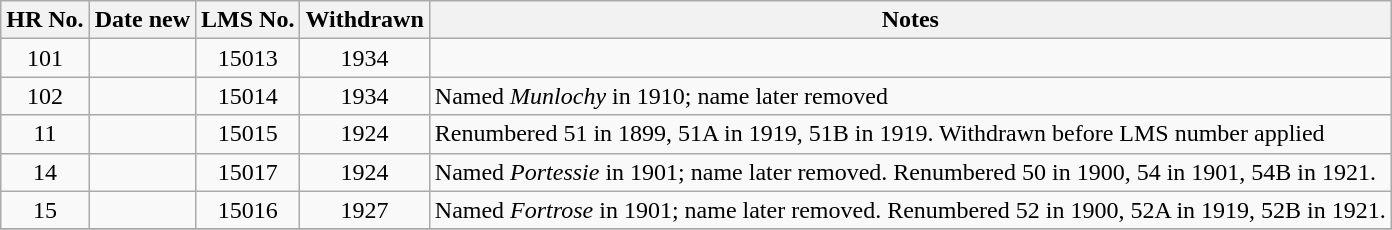<table class="wikitable sortable" style=text-align:center>
<tr>
<th>HR No.</th>
<th>Date new</th>
<th>LMS No.</th>
<th>Withdrawn</th>
<th>Notes</th>
</tr>
<tr>
<td>101</td>
<td></td>
<td>15013</td>
<td>1934</td>
<td align=left></td>
</tr>
<tr>
<td>102</td>
<td></td>
<td>15014</td>
<td>1934</td>
<td align=left>Named <em>Munlochy</em> in 1910; name later removed</td>
</tr>
<tr>
<td>11</td>
<td></td>
<td>15015</td>
<td>1924</td>
<td align=left>Renumbered 51 in 1899, 51A in 1919, 51B in 1919. Withdrawn before LMS number applied</td>
</tr>
<tr>
<td>14</td>
<td></td>
<td>15017</td>
<td>1924</td>
<td align=left>Named <em>Portessie</em> in 1901; name later removed. Renumbered 50 in 1900, 54 in 1901, 54B in 1921.</td>
</tr>
<tr>
<td>15</td>
<td></td>
<td>15016</td>
<td>1927</td>
<td align=left>Named <em>Fortrose</em> in 1901; name later removed. Renumbered 52 in 1900, 52A in 1919, 52B in 1921.</td>
</tr>
<tr>
</tr>
</table>
